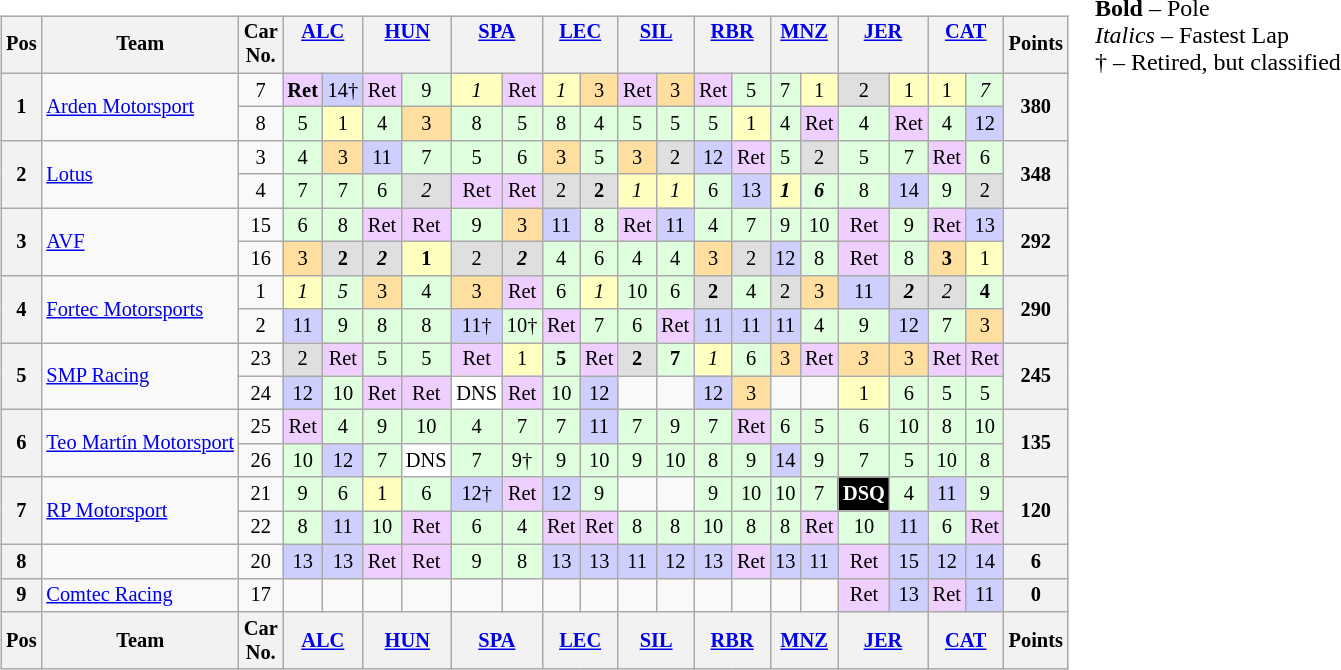<table>
<tr>
<td><br><table class="wikitable" style="font-size: 85%; text-align: center">
<tr valign="top">
<th valign=middle>Pos</th>
<th valign=middle>Team</th>
<th valign=middle>Car<br>No.</th>
<th colspan=2><a href='#'>ALC</a><br></th>
<th colspan=2><a href='#'>HUN</a><br></th>
<th colspan=2><a href='#'>SPA</a><br></th>
<th colspan=2><a href='#'>LEC</a><br></th>
<th colspan=2><a href='#'>SIL</a><br></th>
<th colspan=2><a href='#'>RBR</a><br></th>
<th colspan=2><a href='#'>MNZ</a><br></th>
<th colspan=2><a href='#'>JER</a><br></th>
<th colspan=2><a href='#'>CAT</a><br></th>
<th valign=middle>Points</th>
</tr>
<tr>
<th rowspan=2>1</th>
<td align=left rowspan=2> <a href='#'>Arden Motorsport</a></td>
<td>7</td>
<td style="background:#EFCFFF;"><strong>Ret</strong></td>
<td style="background:#CFCFFF;">14†</td>
<td style="background:#EFCFFF;">Ret</td>
<td style="background:#DFFFDF;">9</td>
<td style="background:#FFFFBF;"><em>1</em></td>
<td style="background:#EFCFFF;">Ret</td>
<td style="background:#FFFFBF;"><em>1</em></td>
<td style="background:#FFDF9F;">3</td>
<td style="background:#EFCFFF;">Ret</td>
<td style="background:#FFDF9F;">3</td>
<td style="background:#EFCFFF;">Ret</td>
<td style="background:#DFFFDF;">5</td>
<td style="background:#DFFFDF;">7</td>
<td style="background:#FFFFBF;">1</td>
<td style="background:#DFDFDF;">2</td>
<td style="background:#FFFFBF;">1</td>
<td style="background:#FFFFBF;">1</td>
<td style="background:#DFFFDF;"><em>7</em></td>
<th rowspan=2>380</th>
</tr>
<tr>
<td>8</td>
<td style="background:#DFFFDF;">5</td>
<td style="background:#FFFFBF;">1</td>
<td style="background:#DFFFDF;">4</td>
<td style="background:#FFDF9F;">3</td>
<td style="background:#DFFFDF;">8</td>
<td style="background:#DFFFDF;">5</td>
<td style="background:#DFFFDF;">8</td>
<td style="background:#DFFFDF;">4</td>
<td style="background:#DFFFDF;">5</td>
<td style="background:#DFFFDF;">5</td>
<td style="background:#DFFFDF;">5</td>
<td style="background:#FFFFBF;">1</td>
<td style="background:#DFFFDF;">4</td>
<td style="background:#EFCFFF;">Ret</td>
<td style="background:#DFFFDF;">4</td>
<td style="background:#EFCFFF;">Ret</td>
<td style="background:#DFFFDF;">4</td>
<td style="background:#CFCFFF;">12</td>
</tr>
<tr>
<th rowspan=2>2</th>
<td align=left rowspan=2> <a href='#'>Lotus</a></td>
<td>3</td>
<td style="background:#DFFFDF;">4</td>
<td style="background:#FFDF9F;">3</td>
<td style="background:#CFCFFF;">11</td>
<td style="background:#DFFFDF;">7</td>
<td style="background:#DFFFDF;">5</td>
<td style="background:#DFFFDF;">6</td>
<td style="background:#FFDF9F;">3</td>
<td style="background:#DFFFDF;">5</td>
<td style="background:#FFDF9F;">3</td>
<td style="background:#DFDFDF;">2</td>
<td style="background:#CFCFFF;">12</td>
<td style="background:#EFCFFF;">Ret</td>
<td style="background:#DFFFDF;">5</td>
<td style="background:#DFDFDF;">2</td>
<td style="background:#DFFFDF;">5</td>
<td style="background:#DFFFDF;">7</td>
<td style="background:#EFCFFF;">Ret</td>
<td style="background:#DFFFDF;">6</td>
<th rowspan=2>348</th>
</tr>
<tr>
<td>4</td>
<td style="background:#DFFFDF;">7</td>
<td style="background:#DFFFDF;">7</td>
<td style="background:#DFFFDF;">6</td>
<td style="background:#DFDFDF;"><em>2</em></td>
<td style="background:#EFCFFF;">Ret</td>
<td style="background:#EFCFFF;">Ret</td>
<td style="background:#DFDFDF;">2</td>
<td style="background:#DFDFDF;"><strong>2</strong></td>
<td style="background:#FFFFBF;"><em>1</em></td>
<td style="background:#FFFFBF;"><em>1</em></td>
<td style="background:#DFFFDF;">6</td>
<td style="background:#CFCFFF;">13</td>
<td style="background:#FFFFBF;"><strong><em>1</em></strong></td>
<td style="background:#DFFFDF;"><strong><em>6</em></strong></td>
<td style="background:#DFFFDF;">8</td>
<td style="background:#CFCFFF;">14</td>
<td style="background:#DFFFDF;">9</td>
<td style="background:#DFDFDF;">2</td>
</tr>
<tr>
<th rowspan=2>3</th>
<td align=left rowspan=2> <a href='#'>AVF</a></td>
<td>15</td>
<td style="background:#DFFFDF;">6</td>
<td style="background:#DFFFDF;">8</td>
<td style="background:#EFCFFF;">Ret</td>
<td style="background:#EFCFFF;">Ret</td>
<td style="background:#DFFFDF;">9</td>
<td style="background:#FFDF9F;">3</td>
<td style="background:#CFCFFF;">11</td>
<td style="background:#DFFFDF;">8</td>
<td style="background:#EFCFFF;">Ret</td>
<td style="background:#CFCFFF;">11</td>
<td style="background:#DFFFDF;">4</td>
<td style="background:#DFFFDF;">7</td>
<td style="background:#DFFFDF;">9</td>
<td style="background:#DFFFDF;">10</td>
<td style="background:#EFCFFF;">Ret</td>
<td style="background:#DFFFDF;">9</td>
<td style="background:#EFCFFF;">Ret</td>
<td style="background:#CFCFFF;">13</td>
<th rowspan=2>292</th>
</tr>
<tr>
<td>16</td>
<td style="background:#FFDF9F;">3</td>
<td style="background:#DFDFDF;"><strong>2</strong></td>
<td style="background:#DFDFDF;"><strong><em>2</em></strong></td>
<td style="background:#FFFFBF;"><strong>1</strong></td>
<td style="background:#DFDFDF;">2</td>
<td style="background:#DFDFDF;"><strong><em>2</em></strong></td>
<td style="background:#DFFFDF;">4</td>
<td style="background:#DFFFDF;">6</td>
<td style="background:#DFFFDF;">4</td>
<td style="background:#DFFFDF;">4</td>
<td style="background:#FFDF9F;">3</td>
<td style="background:#DFDFDF;">2</td>
<td style="background:#CFCFFF;">12</td>
<td style="background:#DFFFDF;">8</td>
<td style="background:#EFCFFF;">Ret</td>
<td style="background:#DFFFDF;">8</td>
<td style="background:#FFDF9F;"><strong>3</strong></td>
<td style="background:#FFFFBF;">1</td>
</tr>
<tr>
<th rowspan=2>4</th>
<td align=left rowspan=2> <a href='#'>Fortec Motorsports</a></td>
<td>1</td>
<td style="background:#FFFFBF;"><em>1</em></td>
<td style="background:#DFFFDF;"><em>5</em></td>
<td style="background:#FFDF9F;">3</td>
<td style="background:#DFFFDF;">4</td>
<td style="background:#FFDF9F;">3</td>
<td style="background:#EFCFFF;">Ret</td>
<td style="background:#DFFFDF;">6</td>
<td style="background:#FFFFBF;"><em>1</em></td>
<td style="background:#DFFFDF;">10</td>
<td style="background:#DFFFDF;">6</td>
<td style="background:#DFDFDF;"><strong>2</strong></td>
<td style="background:#DFFFDF;">4</td>
<td style="background:#DFDFDF;">2</td>
<td style="background:#FFDF9F;">3</td>
<td style="background:#CFCFFF;">11</td>
<td style="background:#DFDFDF;"><strong><em>2</em></strong></td>
<td style="background:#DFDFDF;"><em>2</em></td>
<td style="background:#DFFFDF;"><strong>4</strong></td>
<th rowspan=2>290</th>
</tr>
<tr>
<td>2</td>
<td style="background:#CFCFFF;">11</td>
<td style="background:#DFFFDF;">9</td>
<td style="background:#DFFFDF;">8</td>
<td style="background:#DFFFDF;">8</td>
<td style="background:#CFCFFF;">11†</td>
<td style="background:#DFFFDF;">10†</td>
<td style="background:#EFCFFF;">Ret</td>
<td style="background:#DFFFDF;">7</td>
<td style="background:#DFFFDF;">6</td>
<td style="background:#EFCFFF;">Ret</td>
<td style="background:#CFCFFF;">11</td>
<td style="background:#CFCFFF;">11</td>
<td style="background:#CFCFFF;">11</td>
<td style="background:#DFFFDF;">4</td>
<td style="background:#DFFFDF;">9</td>
<td style="background:#CFCFFF;">12</td>
<td style="background:#DFFFDF;">7</td>
<td style="background:#FFDF9F;">3</td>
</tr>
<tr>
<th rowspan=2>5</th>
<td align=left rowspan=2> <a href='#'>SMP Racing</a></td>
<td>23</td>
<td style="background:#DFDFDF;">2</td>
<td style="background:#EFCFFF;">Ret</td>
<td style="background:#DFFFDF;">5</td>
<td style="background:#DFFFDF;">5</td>
<td style="background:#EFCFFF;">Ret</td>
<td style="background:#FFFFBF;">1</td>
<td style="background:#DFFFDF;"><strong>5</strong></td>
<td style="background:#EFCFFF;">Ret</td>
<td style="background:#DFDFDF;"><strong>2</strong></td>
<td style="background:#DFFFDF;"><strong>7</strong></td>
<td style="background:#FFFFBF;"><em>1</em></td>
<td style="background:#DFFFDF;">6</td>
<td style="background:#FFDF9F;">3</td>
<td style="background:#EFCFFF;">Ret</td>
<td style="background:#FFDF9F;"><em>3</em></td>
<td style="background:#FFDF9F;">3</td>
<td style="background:#EFCFFF;">Ret</td>
<td style="background:#EFCFFF;">Ret</td>
<th rowspan=2>245</th>
</tr>
<tr>
<td>24</td>
<td style="background:#CFCFFF;">12</td>
<td style="background:#DFFFDF;">10</td>
<td style="background:#EFCFFF;">Ret</td>
<td style="background:#EFCFFF;">Ret</td>
<td style="background:#FFFFFF;">DNS</td>
<td style="background:#EFCFFF;">Ret</td>
<td style="background:#DFFFDF;">10</td>
<td style="background:#CFCFFF;">12</td>
<td></td>
<td></td>
<td style="background:#CFCFFF;">12</td>
<td style="background:#FFDF9F;">3</td>
<td></td>
<td></td>
<td style="background:#FFFFBF;">1</td>
<td style="background:#DFFFDF;">6</td>
<td style="background:#DFFFDF;">5</td>
<td style="background:#DFFFDF;">5</td>
</tr>
<tr>
<th rowspan=2>6</th>
<td align=left rowspan=2> <a href='#'>Teo Martín Motorsport</a></td>
<td>25</td>
<td style="background:#EFCFFF;">Ret</td>
<td style="background:#DFFFDF;">4</td>
<td style="background:#DFFFDF;">9</td>
<td style="background:#DFFFDF;">10</td>
<td style="background:#DFFFDF;">4</td>
<td style="background:#DFFFDF;">7</td>
<td style="background:#DFFFDF;">7</td>
<td style="background:#CFCFFF;">11</td>
<td style="background:#DFFFDF;">7</td>
<td style="background:#DFFFDF;">9</td>
<td style="background:#DFFFDF;">7</td>
<td style="background:#EFCFFF;">Ret</td>
<td style="background:#DFFFDF;">6</td>
<td style="background:#DFFFDF;">5</td>
<td style="background:#DFFFDF;">6</td>
<td style="background:#DFFFDF;">10</td>
<td style="background:#DFFFDF;">8</td>
<td style="background:#DFFFDF;">10</td>
<th rowspan=2>135</th>
</tr>
<tr>
<td>26</td>
<td style="background:#DFFFDF;">10</td>
<td style="background:#CFCFFF;">12</td>
<td style="background:#DFFFDF;">7</td>
<td style="background:#FFFFFF;">DNS</td>
<td style="background:#DFFFDF;">7</td>
<td style="background:#DFFFDF;">9†</td>
<td style="background:#DFFFDF;">9</td>
<td style="background:#DFFFDF;">10</td>
<td style="background:#DFFFDF;">9</td>
<td style="background:#DFFFDF;">10</td>
<td style="background:#DFFFDF;">8</td>
<td style="background:#DFFFDF;">9</td>
<td style="background:#CFCFFF;">14</td>
<td style="background:#DFFFDF;">9</td>
<td style="background:#DFFFDF;">7</td>
<td style="background:#DFFFDF;">5</td>
<td style="background:#DFFFDF;">10</td>
<td style="background:#DFFFDF;">8</td>
</tr>
<tr>
<th rowspan=2>7</th>
<td align=left rowspan=2> <a href='#'>RP Motorsport</a></td>
<td>21</td>
<td style="background:#DFFFDF;">9</td>
<td style="background:#DFFFDF;">6</td>
<td style="background:#FFFFBF;">1</td>
<td style="background:#DFFFDF;">6</td>
<td style="background:#CFCFFF;">12†</td>
<td style="background:#EFCFFF;">Ret</td>
<td style="background:#CFCFFF;">12</td>
<td style="background:#DFFFDF;">9</td>
<td></td>
<td></td>
<td style="background:#DFFFDF;">9</td>
<td style="background:#DFFFDF;">10</td>
<td style="background:#DFFFDF;">10</td>
<td style="background:#DFFFDF;">7</td>
<td style="background:#000000; color:white;"><strong>DSQ</strong></td>
<td style="background:#DFFFDF;">4</td>
<td style="background:#CFCFFF;">11</td>
<td style="background:#DFFFDF;">9</td>
<th rowspan=2>120</th>
</tr>
<tr>
<td>22</td>
<td style="background:#DFFFDF;">8</td>
<td style="background:#CFCFFF;">11</td>
<td style="background:#DFFFDF;">10</td>
<td style="background:#EFCFFF;">Ret</td>
<td style="background:#DFFFDF;">6</td>
<td style="background:#DFFFDF;">4</td>
<td style="background:#EFCFFF;">Ret</td>
<td style="background:#EFCFFF;">Ret</td>
<td style="background:#DFFFDF;">8</td>
<td style="background:#DFFFDF;">8</td>
<td style="background:#DFFFDF;">10</td>
<td style="background:#DFFFDF;">8</td>
<td style="background:#DFFFDF;">8</td>
<td style="background:#EFCFFF;">Ret</td>
<td style="background:#DFFFDF;">10</td>
<td style="background:#CFCFFF;">11</td>
<td style="background:#DFFFDF;">6</td>
<td style="background:#EFCFFF;">Ret</td>
</tr>
<tr>
<th>8</th>
<td align=left></td>
<td>20</td>
<td style="background:#CFCFFF;">13</td>
<td style="background:#CFCFFF;">13</td>
<td style="background:#EFCFFF;">Ret</td>
<td style="background:#EFCFFF;">Ret</td>
<td style="background:#DFFFDF;">9</td>
<td style="background:#DFFFDF;">8</td>
<td style="background:#CFCFFF;">13</td>
<td style="background:#CFCFFF;">13</td>
<td style="background:#CFCFFF;">11</td>
<td style="background:#CFCFFF;">12</td>
<td style="background:#CFCFFF;">13</td>
<td style="background:#EFCFFF;">Ret</td>
<td style="background:#CFCFFF;">13</td>
<td style="background:#CFCFFF;">11</td>
<td style="background:#EFCFFF;">Ret</td>
<td style="background:#CFCFFF;">15</td>
<td style="background:#CFCFFF;">12</td>
<td style="background:#CFCFFF;">14</td>
<th>6</th>
</tr>
<tr>
<th>9</th>
<td align=left> <a href='#'>Comtec Racing</a></td>
<td>17</td>
<td></td>
<td></td>
<td></td>
<td></td>
<td></td>
<td></td>
<td></td>
<td></td>
<td></td>
<td></td>
<td></td>
<td></td>
<td></td>
<td></td>
<td style="background:#EFCFFF;">Ret</td>
<td style="background:#CFCFFF;">13</td>
<td style="background:#EFCFFF;">Ret</td>
<td style="background:#CFCFFF;">11</td>
<th>0</th>
</tr>
<tr>
<th valign=middle>Pos</th>
<th valign=middle>Team</th>
<th valign=middle>Car<br>No.</th>
<th colspan=2><a href='#'>ALC</a><br></th>
<th colspan=2><a href='#'>HUN</a><br></th>
<th colspan=2><a href='#'>SPA</a><br></th>
<th colspan=2><a href='#'>LEC</a><br></th>
<th colspan=2><a href='#'>SIL</a><br></th>
<th colspan=2><a href='#'>RBR</a><br></th>
<th colspan=2><a href='#'>MNZ</a><br></th>
<th colspan=2><a href='#'>JER</a><br></th>
<th colspan=2><a href='#'>CAT</a><br></th>
<th valign=middle>Points</th>
</tr>
</table>
</td>
<td valign="top"><br>
<span><strong>Bold</strong> – Pole<br><em>Italics</em> – Fastest Lap<br>† – Retired, but classified</span></td>
</tr>
</table>
